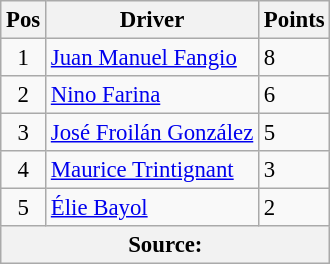<table class="wikitable" style="font-size: 95%;">
<tr>
<th>Pos</th>
<th>Driver</th>
<th>Points</th>
</tr>
<tr>
<td align="center">1</td>
<td> <a href='#'>Juan Manuel Fangio</a></td>
<td align="left">8</td>
</tr>
<tr>
<td align="center">2</td>
<td> <a href='#'>Nino Farina</a></td>
<td align="left">6</td>
</tr>
<tr>
<td align="center">3</td>
<td> <a href='#'>José Froilán González</a></td>
<td align="left">5</td>
</tr>
<tr>
<td align="center">4</td>
<td> <a href='#'>Maurice Trintignant</a></td>
<td align="left">3</td>
</tr>
<tr>
<td align="center">5</td>
<td> <a href='#'>Élie Bayol</a></td>
<td align="left">2</td>
</tr>
<tr>
<th colspan=3>Source: </th>
</tr>
</table>
